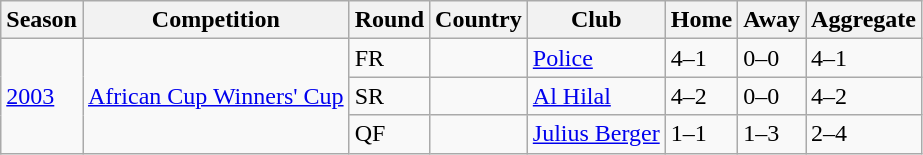<table class=wikitable>
<tr>
<th>Season</th>
<th>Competition</th>
<th>Round</th>
<th>Country</th>
<th>Club</th>
<th>Home</th>
<th>Away</th>
<th>Aggregate</th>
</tr>
<tr>
<td rowspan=3><a href='#'>2003</a></td>
<td rowspan=3><a href='#'>African Cup Winners' Cup</a></td>
<td>FR</td>
<td></td>
<td><a href='#'>Police</a></td>
<td>4–1</td>
<td>0–0</td>
<td>4–1</td>
</tr>
<tr>
<td>SR</td>
<td></td>
<td><a href='#'>Al Hilal</a></td>
<td>4–2</td>
<td>0–0</td>
<td>4–2</td>
</tr>
<tr>
<td>QF</td>
<td></td>
<td><a href='#'>Julius Berger</a></td>
<td>1–1</td>
<td>1–3</td>
<td>2–4</td>
</tr>
</table>
